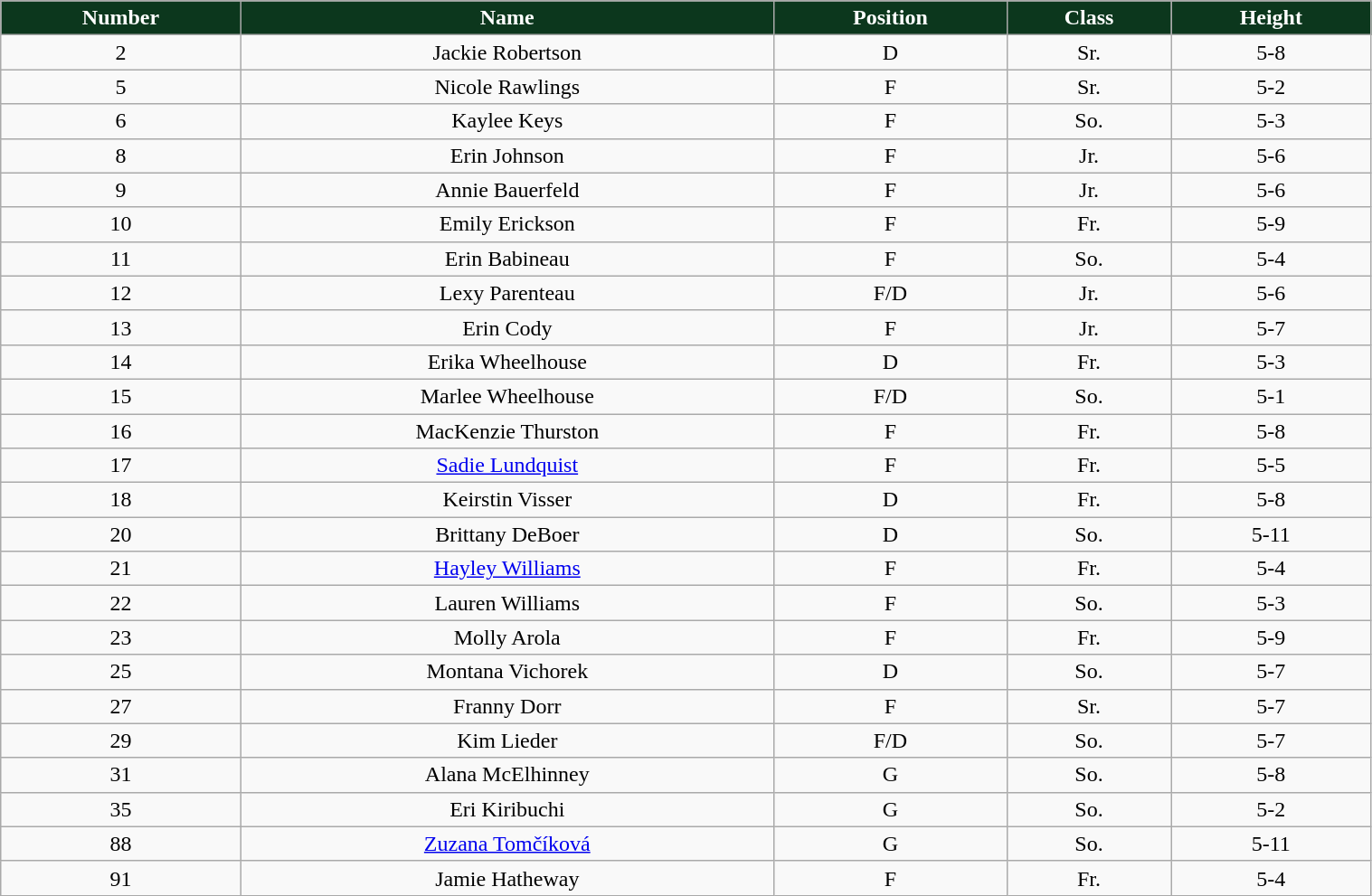<table class="wikitable" width="80%">
<tr align="center"  style="background:#0C371D;color:#FFFFFF;">
<td><strong>Number</strong></td>
<td><strong>Name</strong></td>
<td><strong>Position</strong></td>
<td><strong>Class</strong></td>
<td><strong>Height</strong></td>
</tr>
<tr align="center" bgcolor="">
<td>2</td>
<td>Jackie Robertson</td>
<td>D</td>
<td>Sr.</td>
<td>5-8</td>
</tr>
<tr align="center" bgcolor="">
<td>5</td>
<td>Nicole Rawlings</td>
<td>F</td>
<td>Sr.</td>
<td>5-2</td>
</tr>
<tr align="center" bgcolor="">
<td>6</td>
<td>Kaylee Keys</td>
<td>F</td>
<td>So.</td>
<td>5-3</td>
</tr>
<tr align="center" bgcolor="">
<td>8</td>
<td>Erin Johnson</td>
<td>F</td>
<td>Jr.</td>
<td>5-6</td>
</tr>
<tr align="center" bgcolor="">
<td>9</td>
<td>Annie Bauerfeld</td>
<td>F</td>
<td>Jr.</td>
<td>5-6</td>
</tr>
<tr align="center" bgcolor="">
<td>10</td>
<td>Emily Erickson</td>
<td>F</td>
<td>Fr.</td>
<td>5-9</td>
</tr>
<tr align="center" bgcolor="">
<td>11</td>
<td>Erin Babineau</td>
<td>F</td>
<td>So.</td>
<td>5-4</td>
</tr>
<tr align="center" bgcolor="">
<td>12</td>
<td>Lexy Parenteau</td>
<td>F/D</td>
<td>Jr.</td>
<td>5-6</td>
</tr>
<tr align="center" bgcolor="">
<td>13</td>
<td>Erin Cody</td>
<td>F</td>
<td>Jr.</td>
<td>5-7</td>
</tr>
<tr align="center" bgcolor="">
<td>14</td>
<td>Erika Wheelhouse</td>
<td>D</td>
<td>Fr.</td>
<td>5-3</td>
</tr>
<tr align="center" bgcolor="">
<td>15</td>
<td>Marlee Wheelhouse</td>
<td>F/D</td>
<td>So.</td>
<td>5-1</td>
</tr>
<tr align="center" bgcolor="">
<td>16</td>
<td>MacKenzie Thurston</td>
<td>F</td>
<td>Fr.</td>
<td>5-8</td>
</tr>
<tr align="center" bgcolor="">
<td>17</td>
<td><a href='#'>Sadie Lundquist</a></td>
<td>F</td>
<td>Fr.</td>
<td>5-5</td>
</tr>
<tr align="center" bgcolor="">
<td>18</td>
<td>Keirstin Visser</td>
<td>D</td>
<td>Fr.</td>
<td>5-8</td>
</tr>
<tr align="center" bgcolor="">
<td>20</td>
<td>Brittany DeBoer</td>
<td>D</td>
<td>So.</td>
<td>5-11</td>
</tr>
<tr align="center" bgcolor="">
<td>21</td>
<td><a href='#'>Hayley Williams</a></td>
<td>F</td>
<td>Fr.</td>
<td>5-4</td>
</tr>
<tr align="center" bgcolor="">
<td>22</td>
<td>Lauren Williams</td>
<td>F</td>
<td>So.</td>
<td>5-3</td>
</tr>
<tr align="center" bgcolor="">
<td>23</td>
<td>Molly Arola</td>
<td>F</td>
<td>Fr.</td>
<td>5-9</td>
</tr>
<tr align="center" bgcolor="">
<td>25</td>
<td>Montana Vichorek</td>
<td>D</td>
<td>So.</td>
<td>5-7</td>
</tr>
<tr align="center" bgcolor="">
<td>27</td>
<td>Franny Dorr</td>
<td>F</td>
<td>Sr.</td>
<td>5-7</td>
</tr>
<tr align="center" bgcolor="">
<td>29</td>
<td>Kim Lieder</td>
<td>F/D</td>
<td>So.</td>
<td>5-7</td>
</tr>
<tr align="center" bgcolor="">
<td>31</td>
<td>Alana McElhinney</td>
<td>G</td>
<td>So.</td>
<td>5-8</td>
</tr>
<tr align="center" bgcolor="">
<td>35</td>
<td>Eri Kiribuchi</td>
<td>G</td>
<td>So.</td>
<td>5-2</td>
</tr>
<tr align="center" bgcolor="">
<td>88</td>
<td><a href='#'>Zuzana Tomčíková</a></td>
<td>G</td>
<td>So.</td>
<td>5-11</td>
</tr>
<tr align="center" bgcolor="">
<td>91</td>
<td>Jamie Hatheway</td>
<td>F</td>
<td>Fr.</td>
<td>5-4</td>
</tr>
</table>
